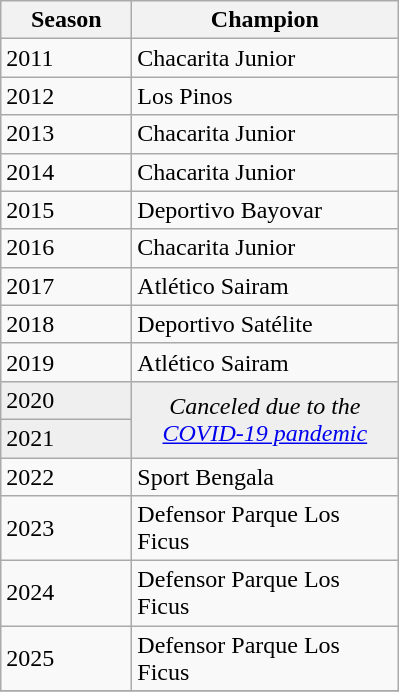<table class="wikitable sortable">
<tr>
<th width=80px>Season</th>
<th width=170px>Champion</th>
</tr>
<tr>
<td>2011</td>
<td>Chacarita Junior</td>
</tr>
<tr>
<td>2012</td>
<td>Los Pinos</td>
</tr>
<tr>
<td>2013</td>
<td>Chacarita Junior</td>
</tr>
<tr>
<td>2014</td>
<td>Chacarita Junior</td>
</tr>
<tr>
<td>2015</td>
<td>Deportivo Bayovar</td>
</tr>
<tr>
<td>2016</td>
<td>Chacarita Junior</td>
</tr>
<tr>
<td>2017</td>
<td>Atlético Sairam</td>
</tr>
<tr>
<td>2018</td>
<td>Deportivo Satélite</td>
</tr>
<tr>
<td>2019</td>
<td>Atlético Sairam</td>
</tr>
<tr bgcolor=#efefef>
<td>2020</td>
<td rowspan=2 colspan="1" align=center><em>Canceled due to the <a href='#'>COVID-19 pandemic</a></em></td>
</tr>
<tr bgcolor=#efefef>
<td>2021</td>
</tr>
<tr>
<td>2022</td>
<td>Sport Bengala</td>
</tr>
<tr>
<td>2023</td>
<td>Defensor Parque Los Ficus</td>
</tr>
<tr>
<td>2024</td>
<td>Defensor Parque Los Ficus</td>
</tr>
<tr>
<td>2025</td>
<td>Defensor Parque Los Ficus</td>
</tr>
<tr>
</tr>
</table>
